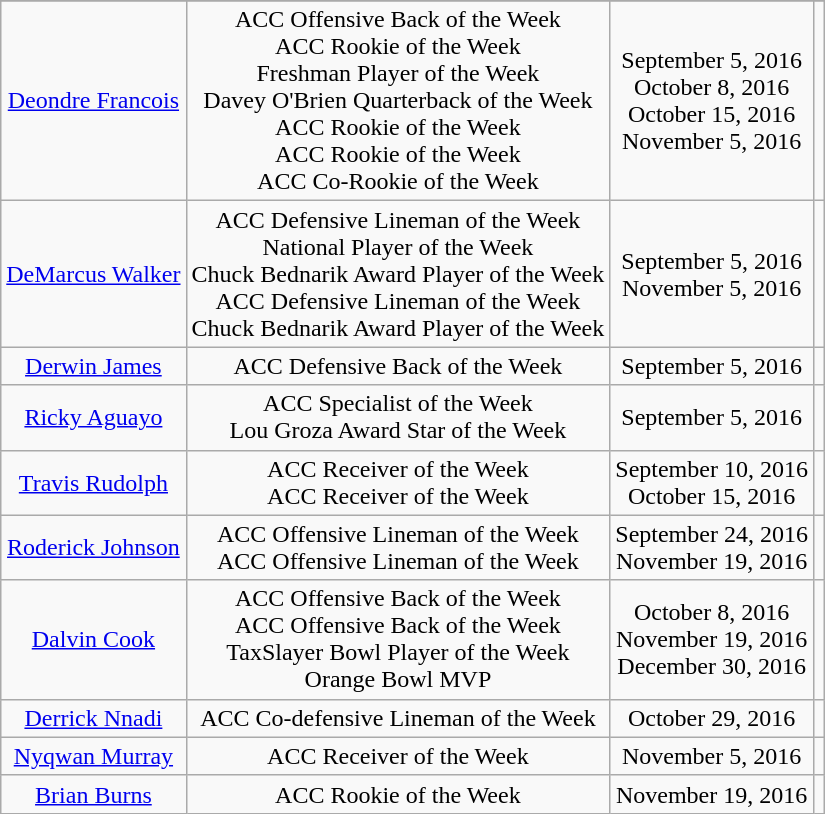<table class="wikitable sortable sortable" style="text-align: center">
<tr align=center>
</tr>
<tr>
<td><a href='#'>Deondre Francois</a></td>
<td>ACC Offensive Back of the Week<br>ACC Rookie of the Week<br>Freshman Player of the Week<br>Davey O'Brien Quarterback of the Week<br>ACC Rookie of the Week<br>ACC Rookie of the Week<br>ACC Co-Rookie of the Week</td>
<td>September 5, 2016<br>October 8, 2016<br>October 15, 2016<br>November 5, 2016</td>
<td></td>
</tr>
<tr>
<td><a href='#'>DeMarcus Walker</a></td>
<td>ACC Defensive Lineman of the Week<br>National Player of the Week<br>Chuck Bednarik Award Player of the Week<br>ACC Defensive Lineman of the Week<br>Chuck Bednarik Award Player of the Week</td>
<td>September 5, 2016<br>November 5, 2016</td>
<td></td>
</tr>
<tr>
<td><a href='#'>Derwin James</a></td>
<td>ACC Defensive Back of the Week</td>
<td>September 5, 2016</td>
<td></td>
</tr>
<tr>
<td><a href='#'>Ricky Aguayo</a></td>
<td>ACC Specialist of the Week<br>Lou Groza Award Star of the Week</td>
<td>September 5, 2016</td>
<td></td>
</tr>
<tr>
<td><a href='#'>Travis Rudolph</a></td>
<td>ACC Receiver of the Week<br>ACC Receiver of the Week</td>
<td>September 10, 2016<br>October 15, 2016</td>
<td></td>
</tr>
<tr>
<td><a href='#'>Roderick Johnson</a></td>
<td>ACC Offensive Lineman of the Week<br>ACC Offensive Lineman of the Week</td>
<td>September 24, 2016<br>November 19, 2016</td>
<td></td>
</tr>
<tr>
<td><a href='#'>Dalvin Cook</a></td>
<td>ACC Offensive Back of the Week<br>ACC Offensive Back of the Week<br>TaxSlayer Bowl Player of the Week<br>Orange Bowl MVP</td>
<td>October 8, 2016<br>November 19, 2016<br>December 30, 2016</td>
<td></td>
</tr>
<tr>
<td><a href='#'>Derrick Nnadi</a></td>
<td>ACC Co-defensive Lineman of the Week</td>
<td>October 29, 2016</td>
<td></td>
</tr>
<tr>
<td><a href='#'>Nyqwan Murray</a></td>
<td>ACC Receiver of the Week</td>
<td>November 5, 2016</td>
<td></td>
</tr>
<tr>
<td><a href='#'>Brian Burns</a></td>
<td>ACC Rookie of the Week</td>
<td>November 19, 2016</td>
<td></td>
</tr>
</table>
